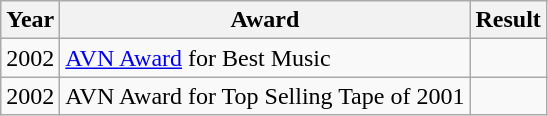<table class="wikitable">
<tr>
<th align="left">Year</th>
<th align="left">Award</th>
<th>Result</th>
</tr>
<tr>
<td align="left">2002</td>
<td align="left"><a href='#'>AVN Award</a> for Best Music</td>
<td></td>
</tr>
<tr>
<td align="left">2002</td>
<td align="left">AVN Award for Top Selling Tape of 2001</td>
<td></td>
</tr>
</table>
